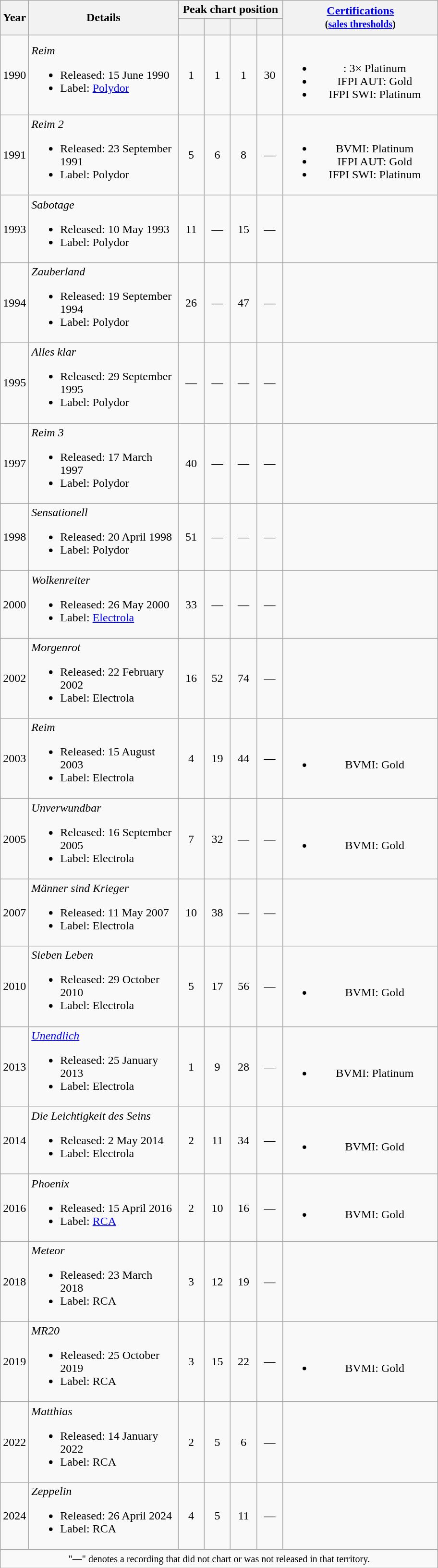<table class="wikitable" style="text-align:center">
<tr>
<th scope="col" rowspan="2">Year</th>
<th scope="col" rowspan="2" style="width:200px;">Details</th>
<th scope="col" colspan="4">Peak chart position</th>
<th scope="col" rowspan="2" style="width:13em;"><a href='#'>Certifications</a><br><small>(<a href='#'>sales thresholds</a>)</small></th>
</tr>
<tr style="font-size:smaller">
<th width="30"><a href='#'></a><br></th>
<th width="30"><a href='#'></a><br></th>
<th width="30"><a href='#'></a><br></th>
<th width="30"><a href='#'></a><br></th>
</tr>
<tr>
<td>1990</td>
<td align="left"><em>Reim</em><br><ul><li>Released: 15 June 1990</li><li>Label: <a href='#'>Polydor</a></li></ul></td>
<td>1</td>
<td>1</td>
<td>1</td>
<td>30</td>
<td><br><ul><li><a href='#'></a>: 3× Platinum</li><li>IFPI AUT: Gold</li><li>IFPI SWI: Platinum</li></ul></td>
</tr>
<tr>
<td>1991</td>
<td align="left"><em>Reim 2</em><br><ul><li>Released: 23 September 1991</li><li>Label: Polydor</li></ul></td>
<td>5</td>
<td>6</td>
<td>8</td>
<td>—</td>
<td><br><ul><li>BVMI: Platinum</li><li>IFPI AUT: Gold</li><li>IFPI SWI: Platinum</li></ul></td>
</tr>
<tr>
<td>1993</td>
<td align="left"><em>Sabotage</em><br><ul><li>Released: 10 May 1993</li><li>Label: Polydor</li></ul></td>
<td>11</td>
<td>—</td>
<td>15</td>
<td>—</td>
<td></td>
</tr>
<tr>
<td>1994</td>
<td align="left"><em>Zauberland</em><br><ul><li>Released: 19 September 1994</li><li>Label: Polydor</li></ul></td>
<td>26</td>
<td>—</td>
<td>47</td>
<td>—</td>
<td></td>
</tr>
<tr>
<td>1995</td>
<td align="left"><em>Alles klar</em><br><ul><li>Released: 29 September 1995</li><li>Label: Polydor</li></ul></td>
<td>—</td>
<td>—</td>
<td>—</td>
<td>—</td>
<td></td>
</tr>
<tr>
<td>1997</td>
<td align="left"><em>Reim 3</em><br><ul><li>Released: 17 March 1997</li><li>Label: Polydor</li></ul></td>
<td>40</td>
<td>—</td>
<td>—</td>
<td>—</td>
<td></td>
</tr>
<tr>
<td>1998</td>
<td align="left"><em>Sensationell</em><br><ul><li>Released: 20 April 1998</li><li>Label: Polydor</li></ul></td>
<td>51</td>
<td>—</td>
<td>—</td>
<td>—</td>
<td></td>
</tr>
<tr>
<td>2000</td>
<td align="left"><em>Wolkenreiter</em><br><ul><li>Released: 26 May 2000</li><li>Label: <a href='#'>Electrola</a></li></ul></td>
<td>33</td>
<td>—</td>
<td>—</td>
<td>—</td>
<td></td>
</tr>
<tr>
<td>2002</td>
<td align="left"><em>Morgenrot</em><br><ul><li>Released: 22 February 2002</li><li>Label: Electrola</li></ul></td>
<td>16</td>
<td>52</td>
<td>74</td>
<td>—</td>
<td></td>
</tr>
<tr>
<td>2003</td>
<td align="left"><em>Reim</em><br><ul><li>Released: 15 August 2003</li><li>Label: Electrola</li></ul></td>
<td>4</td>
<td>19</td>
<td>44</td>
<td>—</td>
<td><br><ul><li>BVMI: Gold</li></ul></td>
</tr>
<tr>
<td>2005</td>
<td align="left"><em>Unverwundbar</em><br><ul><li>Released: 16 September 2005</li><li>Label: Electrola</li></ul></td>
<td>7</td>
<td>32</td>
<td>—</td>
<td>—</td>
<td><br><ul><li>BVMI: Gold</li></ul></td>
</tr>
<tr>
<td>2007</td>
<td align="left"><em>Männer sind Krieger</em><br><ul><li>Released: 11 May 2007</li><li>Label: Electrola</li></ul></td>
<td>10</td>
<td>38</td>
<td>—</td>
<td>—</td>
<td></td>
</tr>
<tr>
<td>2010</td>
<td align="left"><em>Sieben Leben</em><br><ul><li>Released: 29 October 2010</li><li>Label: Electrola</li></ul></td>
<td>5</td>
<td>17</td>
<td>56</td>
<td>—</td>
<td><br><ul><li>BVMI: Gold</li></ul></td>
</tr>
<tr>
<td>2013</td>
<td align="left"><em><a href='#'>Unendlich</a></em><br><ul><li>Released: 25 January 2013</li><li>Label: Electrola</li></ul></td>
<td>1</td>
<td>9</td>
<td>28</td>
<td>—</td>
<td><br><ul><li>BVMI: Platinum</li></ul></td>
</tr>
<tr>
<td>2014</td>
<td align="left"><em>Die Leichtigkeit des Seins</em><br><ul><li>Released: 2 May 2014</li><li>Label: Electrola</li></ul></td>
<td>2</td>
<td>11</td>
<td>34</td>
<td>—</td>
<td><br><ul><li>BVMI: Gold</li></ul></td>
</tr>
<tr>
<td>2016</td>
<td align="left"><em>Phoenix</em><br><ul><li>Released: 15 April 2016</li><li>Label: <a href='#'>RCA</a></li></ul></td>
<td>2</td>
<td>10</td>
<td>16</td>
<td>—</td>
<td><br><ul><li>BVMI: Gold</li></ul></td>
</tr>
<tr>
<td>2018</td>
<td align="left"><em>Meteor</em><br><ul><li>Released: 23 March 2018</li><li>Label: RCA</li></ul></td>
<td>3</td>
<td>12</td>
<td>19</td>
<td>—</td>
<td></td>
</tr>
<tr>
<td>2019</td>
<td align="left"><em>MR20</em><br><ul><li>Released: 25 October 2019</li><li>Label: RCA</li></ul></td>
<td>3</td>
<td>15</td>
<td>22</td>
<td>—</td>
<td><br><ul><li>BVMI: Gold</li></ul></td>
</tr>
<tr>
<td>2022</td>
<td align="left"><em>Matthias</em><br><ul><li>Released: 14 January 2022</li><li>Label: RCA</li></ul></td>
<td>2</td>
<td>5</td>
<td>6</td>
<td>—</td>
<td></td>
</tr>
<tr>
<td>2024</td>
<td align="left"><em>Zeppelin</em><br><ul><li>Released: 26 April 2024</li><li>Label: RCA</li></ul></td>
<td>4</td>
<td>5</td>
<td>11</td>
<td>—</td>
<td></td>
</tr>
<tr>
<td align="center" colspan="7"><small>"—" denotes a recording that did not chart or was not released in that territory.</small></td>
</tr>
</table>
